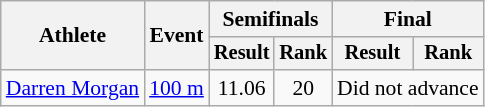<table class=wikitable style="font-size:90%">
<tr>
<th rowspan="2">Athlete</th>
<th rowspan="2">Event</th>
<th colspan="2">Semifinals</th>
<th colspan="2">Final</th>
</tr>
<tr style="font-size:95%">
<th>Result</th>
<th>Rank</th>
<th>Result</th>
<th>Rank</th>
</tr>
<tr align=center>
<td align=left><a href='#'>Darren Morgan</a></td>
<td align=left rowspan="2"><a href='#'>100 m</a></td>
<td>11.06</td>
<td>20</td>
<td colspan=2>Did not advance</td>
</tr>
</table>
